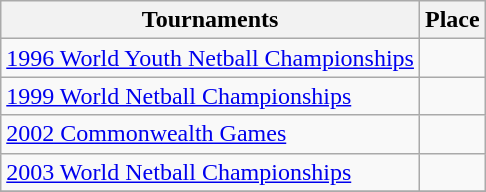<table class="wikitable collapsible">
<tr>
<th>Tournaments</th>
<th>Place</th>
</tr>
<tr>
<td><a href='#'>1996 World Youth Netball Championships</a></td>
<td></td>
</tr>
<tr>
<td><a href='#'>1999 World Netball Championships</a></td>
<td></td>
</tr>
<tr>
<td><a href='#'>2002 Commonwealth Games</a></td>
<td></td>
</tr>
<tr>
<td><a href='#'>2003 World Netball Championships</a></td>
<td></td>
</tr>
<tr>
</tr>
</table>
